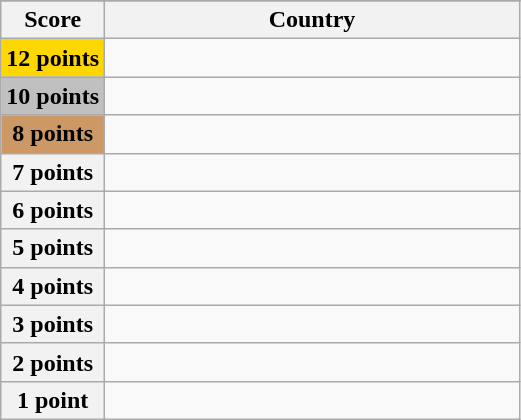<table class="wikitable">
<tr>
</tr>
<tr>
<th scope="col" width="20%">Score</th>
<th scope="col">Country</th>
</tr>
<tr>
<th scope="row" style="background:gold">12 points</th>
<td></td>
</tr>
<tr>
<th scope="row" style="background:silver">10 points</th>
<td></td>
</tr>
<tr>
<th scope="row" style="background:#CC9966">8 points</th>
<td></td>
</tr>
<tr>
<th scope="row">7 points</th>
<td></td>
</tr>
<tr>
<th scope="row">6 points</th>
<td></td>
</tr>
<tr>
<th scope="row">5 points</th>
<td></td>
</tr>
<tr>
<th scope="row">4 points</th>
<td></td>
</tr>
<tr>
<th scope="row">3 points</th>
<td></td>
</tr>
<tr>
<th scope="row">2 points</th>
<td></td>
</tr>
<tr>
<th scope="row">1 point</th>
<td></td>
</tr>
</table>
